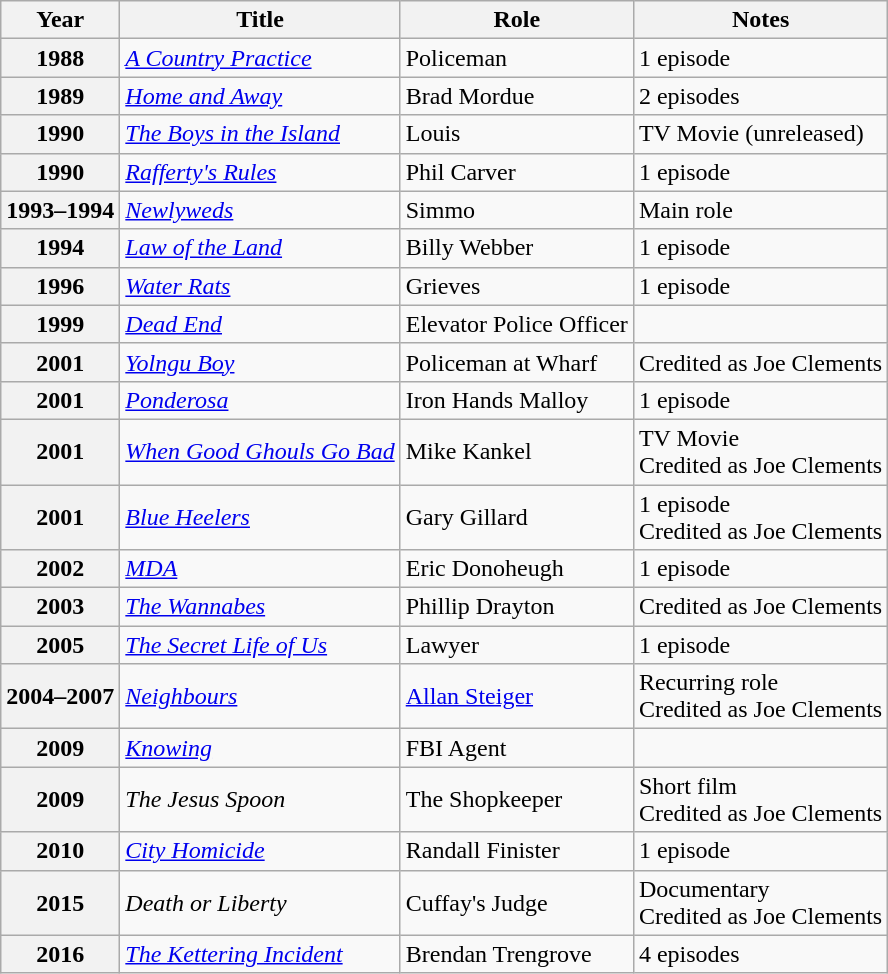<table class="wikitable plainrowheaders sortable">
<tr>
<th scope="col">Year</th>
<th scope="col">Title</th>
<th scope="col">Role</th>
<th scope="col" class="unsortable">Notes</th>
</tr>
<tr>
<th scope="row">1988</th>
<td><em><a href='#'>A Country Practice</a></em></td>
<td>Policeman</td>
<td>1 episode</td>
</tr>
<tr>
<th scope="row">1989</th>
<td><em><a href='#'>Home and Away</a></em></td>
<td>Brad Mordue</td>
<td>2 episodes</td>
</tr>
<tr>
<th scope="row">1990</th>
<td><em><a href='#'>The Boys in the Island</a></em></td>
<td>Louis</td>
<td>TV Movie (unreleased)</td>
</tr>
<tr>
<th scope="row">1990</th>
<td><em><a href='#'>Rafferty's Rules</a></em></td>
<td>Phil Carver</td>
<td>1 episode</td>
</tr>
<tr>
<th scope="row">1993–1994</th>
<td><em><a href='#'>Newlyweds</a></em></td>
<td>Simmo</td>
<td>Main role</td>
</tr>
<tr>
<th scope="row">1994</th>
<td><em><a href='#'>Law of the Land</a></em></td>
<td>Billy Webber</td>
<td>1 episode</td>
</tr>
<tr>
<th scope="row">1996</th>
<td><em><a href='#'>Water Rats</a></em></td>
<td>Grieves</td>
<td>1 episode</td>
</tr>
<tr>
<th scope="row">1999</th>
<td><em><a href='#'>Dead End</a></em></td>
<td>Elevator Police Officer</td>
<td></td>
</tr>
<tr>
<th scope="row">2001</th>
<td><em><a href='#'>Yolngu Boy</a></em></td>
<td>Policeman at Wharf</td>
<td>Credited as Joe Clements</td>
</tr>
<tr>
<th scope="row">2001</th>
<td><em><a href='#'>Ponderosa</a></em></td>
<td>Iron Hands Malloy</td>
<td>1 episode</td>
</tr>
<tr>
<th scope="row">2001</th>
<td><em><a href='#'>When Good Ghouls Go Bad</a></em></td>
<td>Mike Kankel</td>
<td>TV Movie<br>Credited as Joe Clements</td>
</tr>
<tr>
<th scope="row">2001</th>
<td><em><a href='#'>Blue Heelers</a></em></td>
<td>Gary Gillard</td>
<td>1 episode<br>Credited as Joe Clements</td>
</tr>
<tr>
<th scope="row">2002</th>
<td><em><a href='#'>MDA</a></em></td>
<td>Eric Donoheugh</td>
<td>1 episode</td>
</tr>
<tr>
<th scope="row">2003</th>
<td><em><a href='#'>The Wannabes</a></em></td>
<td>Phillip Drayton</td>
<td>Credited as Joe Clements</td>
</tr>
<tr>
<th scope="row">2005</th>
<td><em><a href='#'>The Secret Life of Us</a></em></td>
<td>Lawyer</td>
<td>1 episode</td>
</tr>
<tr>
<th scope="row">2004–2007</th>
<td><em><a href='#'>Neighbours</a></em></td>
<td><a href='#'>Allan Steiger</a></td>
<td>Recurring role<br>Credited as Joe Clements</td>
</tr>
<tr>
<th scope="row">2009</th>
<td><em><a href='#'>Knowing</a></em></td>
<td>FBI Agent</td>
<td></td>
</tr>
<tr>
<th scope="row">2009</th>
<td><em>The Jesus Spoon</em></td>
<td>The Shopkeeper</td>
<td>Short film<br>Credited as Joe Clements</td>
</tr>
<tr>
<th scope="row">2010</th>
<td><em><a href='#'>City Homicide</a></em></td>
<td>Randall Finister</td>
<td>1 episode</td>
</tr>
<tr>
<th scope="row">2015</th>
<td><em>Death or Liberty</em></td>
<td>Cuffay's Judge</td>
<td>Documentary<br>Credited as Joe Clements</td>
</tr>
<tr>
<th scope="row">2016</th>
<td><em><a href='#'>The Kettering Incident</a></em></td>
<td>Brendan Trengrove</td>
<td>4 episodes</td>
</tr>
</table>
